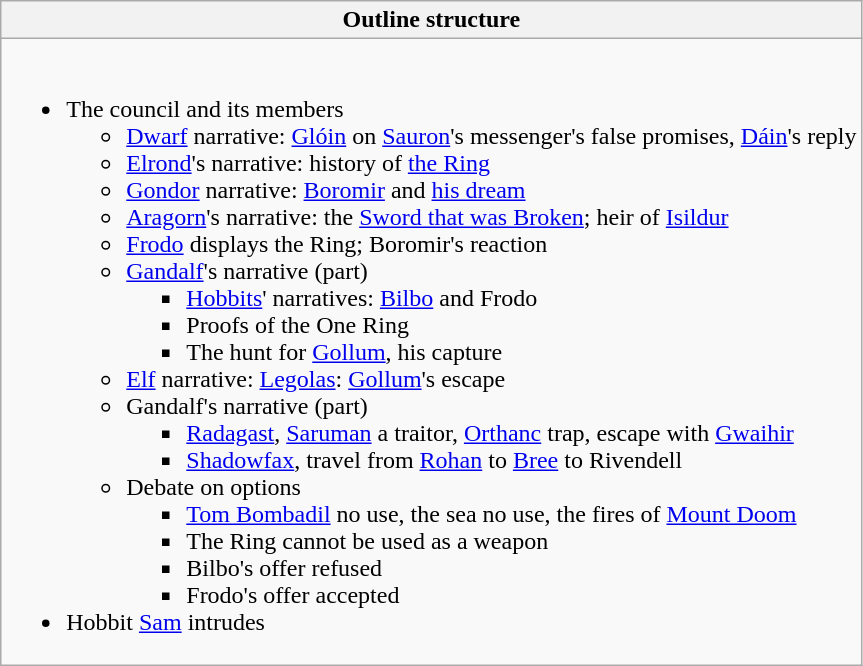<table class="wikitable floatright">
<tr>
<th>Outline structure</th>
</tr>
<tr>
<td><br><ul><li>The council and its members<ul><li><a href='#'>Dwarf</a> narrative: <a href='#'>Glóin</a> on <a href='#'>Sauron</a>'s messenger's false promises, <a href='#'>Dáin</a>'s reply</li><li><a href='#'>Elrond</a>'s narrative: history of <a href='#'>the Ring</a></li><li><a href='#'>Gondor</a> narrative: <a href='#'>Boromir</a> and <a href='#'>his dream</a></li><li><a href='#'>Aragorn</a>'s narrative: the <a href='#'>Sword that was Broken</a>; heir of <a href='#'>Isildur</a></li><li><a href='#'>Frodo</a> displays the Ring; Boromir's reaction</li><li><a href='#'>Gandalf</a>'s narrative (part)<ul><li><a href='#'>Hobbits</a>' narratives: <a href='#'>Bilbo</a> and Frodo</li><li>Proofs of the One Ring</li><li>The hunt for <a href='#'>Gollum</a>, his capture</li></ul></li><li><a href='#'>Elf</a> narrative: <a href='#'>Legolas</a>: <a href='#'>Gollum</a>'s escape</li><li>Gandalf's narrative (part)<ul><li><a href='#'>Radagast</a>, <a href='#'>Saruman</a> a traitor, <a href='#'>Orthanc</a> trap, escape with <a href='#'>Gwaihir</a></li><li><a href='#'>Shadowfax</a>, travel from <a href='#'>Rohan</a> to <a href='#'>Bree</a> to Rivendell</li></ul></li><li>Debate on options<ul><li><a href='#'>Tom Bombadil</a> no use, the sea no use, the fires of <a href='#'>Mount Doom</a></li><li>The Ring cannot be used as a weapon</li><li>Bilbo's offer refused</li><li>Frodo's offer accepted</li></ul></li></ul></li><li>Hobbit <a href='#'>Sam</a> intrudes</li></ul></td>
</tr>
</table>
